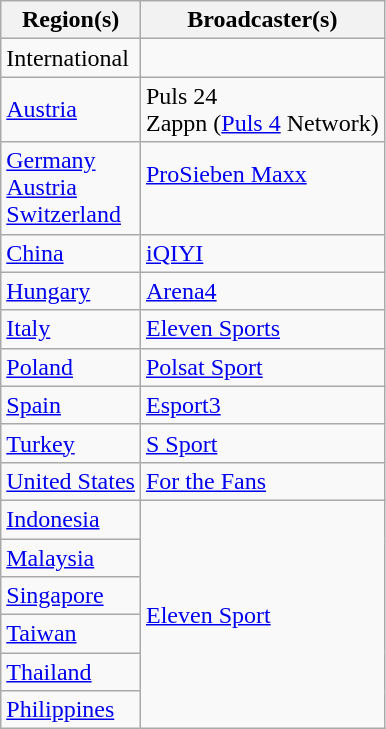<table class="wikitable">
<tr>
<th>Region(s)</th>
<th>Broadcaster(s)</th>
</tr>
<tr>
<td>International</td>
<td></td>
</tr>
<tr>
<td> <a href='#'>Austria</a></td>
<td>Puls 24<br>Zappn (<a href='#'>Puls 4</a> Network)</td>
</tr>
<tr>
<td> <a href='#'>Germany</a><br> <a href='#'>Austria</a><br> <a href='#'>Switzerland</a></td>
<td><a href='#'>ProSieben Maxx</a><br><br></td>
</tr>
<tr>
<td> <a href='#'>China</a></td>
<td><a href='#'>iQIYI</a></td>
</tr>
<tr>
<td> <a href='#'>Hungary</a></td>
<td><a href='#'>Arena4</a></td>
</tr>
<tr>
<td> <a href='#'>Italy</a></td>
<td><a href='#'>Eleven Sports</a></td>
</tr>
<tr>
<td> <a href='#'>Poland</a></td>
<td><a href='#'>Polsat Sport</a></td>
</tr>
<tr>
<td> <a href='#'>Spain</a></td>
<td><a href='#'>Esport3</a></td>
</tr>
<tr>
<td> <a href='#'>Turkey</a></td>
<td><a href='#'>S Sport</a></td>
</tr>
<tr>
<td> <a href='#'>United States</a></td>
<td><a href='#'>For the Fans</a></td>
</tr>
<tr>
<td> <a href='#'>Indonesia</a></td>
<td rowspan="6"><a href='#'>Eleven Sport</a></td>
</tr>
<tr>
<td> <a href='#'>Malaysia</a></td>
</tr>
<tr>
<td> <a href='#'>Singapore</a></td>
</tr>
<tr>
<td> <a href='#'>Taiwan</a></td>
</tr>
<tr>
<td> <a href='#'>Thailand</a></td>
</tr>
<tr>
<td> <a href='#'>Philippines</a></td>
</tr>
</table>
